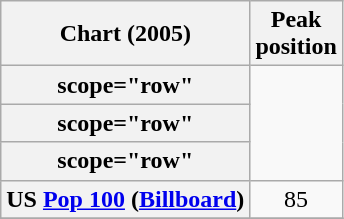<table class="wikitable sortable plainrowheaders" style="text-align:center;">
<tr>
<th scope="col">Chart (2005)</th>
<th scope="col">Peak<br>position</th>
</tr>
<tr>
<th>scope="row"</th>
</tr>
<tr>
<th>scope="row"</th>
</tr>
<tr>
<th>scope="row"</th>
</tr>
<tr>
<th scope="row">US <a href='#'>Pop 100</a> (<a href='#'>Billboard</a>)</th>
<td>85</td>
</tr>
<tr>
</tr>
</table>
